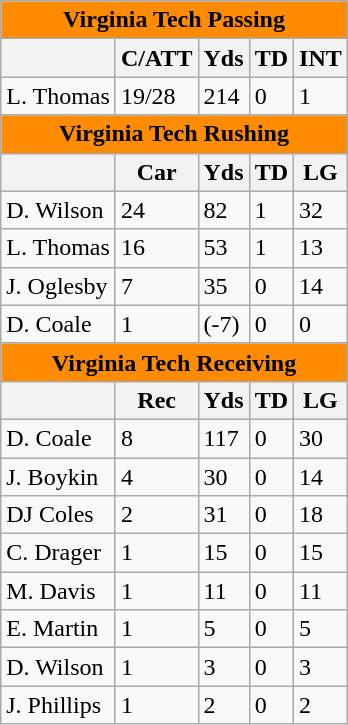<table class="wikitable">
<tr>
<th colspan="5" style="background:#FF8C00;">Virginia Tech Passing</th>
</tr>
<tr>
<th></th>
<th>C/ATT</th>
<th>Yds</th>
<th>TD</th>
<th>INT</th>
</tr>
<tr>
<td>L. Thomas</td>
<td>19/28</td>
<td>214</td>
<td>0</td>
<td>1</td>
</tr>
<tr>
<th colspan="5" style="background:#FF8C00;">Virginia Tech Rushing</th>
</tr>
<tr>
<th></th>
<th>Car</th>
<th>Yds</th>
<th>TD</th>
<th>LG</th>
</tr>
<tr>
<td>D. Wilson</td>
<td>24</td>
<td>82</td>
<td>1</td>
<td>32</td>
</tr>
<tr>
<td>L. Thomas</td>
<td>16</td>
<td>53</td>
<td>1</td>
<td>13</td>
</tr>
<tr>
<td>J. Oglesby</td>
<td>7</td>
<td>35</td>
<td>0</td>
<td>14</td>
</tr>
<tr>
<td>D. Coale</td>
<td>1</td>
<td>(-7)</td>
<td>0</td>
<td>0</td>
</tr>
<tr>
<th colspan="5" style="background:#FF8C00;">Virginia Tech Receiving</th>
</tr>
<tr>
<th></th>
<th>Rec</th>
<th>Yds</th>
<th>TD</th>
<th>LG</th>
</tr>
<tr>
<td>D. Coale</td>
<td>8</td>
<td>117</td>
<td>0</td>
<td>30</td>
</tr>
<tr>
<td>J. Boykin</td>
<td>4</td>
<td>30</td>
<td>0</td>
<td>14</td>
</tr>
<tr>
<td>DJ Coles</td>
<td>2</td>
<td>31</td>
<td>0</td>
<td>18</td>
</tr>
<tr>
<td>C. Drager</td>
<td>1</td>
<td>15</td>
<td>0</td>
<td>15</td>
</tr>
<tr>
<td>M. Davis</td>
<td>1</td>
<td>11</td>
<td>0</td>
<td>11</td>
</tr>
<tr>
<td>E. Martin</td>
<td>1</td>
<td>5</td>
<td>0</td>
<td>5</td>
</tr>
<tr>
<td>D. Wilson</td>
<td>1</td>
<td>3</td>
<td>0</td>
<td>3</td>
</tr>
<tr>
<td>J. Phillips</td>
<td>1</td>
<td>2</td>
<td>0</td>
<td>2</td>
</tr>
</table>
